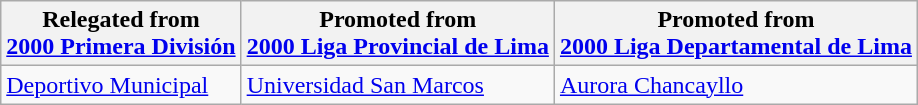<table class="wikitable">
<tr>
<th>Relegated from<br><a href='#'>2000 Primera División</a></th>
<th>Promoted from<br><a href='#'>2000 Liga Provincial de Lima</a></th>
<th>Promoted from<br><a href='#'>2000 Liga Departamental de Lima</a></th>
</tr>
<tr>
<td> <a href='#'>Deportivo Municipal</a> </td>
<td> <a href='#'>Universidad San Marcos</a> </td>
<td> <a href='#'>Aurora Chancayllo</a> </td>
</tr>
</table>
